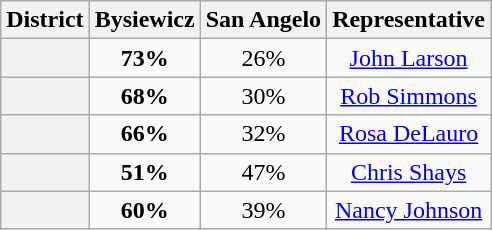<table class=wikitable>
<tr>
<th>District</th>
<th>Bysiewicz</th>
<th>San Angelo</th>
<th>Representative</th>
</tr>
<tr align=center>
<th></th>
<td><strong>73%</strong></td>
<td>26%</td>
<td><a href='#'>John Larson</a></td>
</tr>
<tr align=center>
<th></th>
<td><strong>68%</strong></td>
<td>30%</td>
<td><a href='#'>Rob Simmons</a></td>
</tr>
<tr align=center>
<th></th>
<td><strong>66%</strong></td>
<td>32%</td>
<td><a href='#'>Rosa DeLauro</a></td>
</tr>
<tr align=center>
<th></th>
<td><strong>51%</strong></td>
<td>47%</td>
<td><a href='#'>Chris Shays</a></td>
</tr>
<tr align=center>
<th></th>
<td><strong>60%</strong></td>
<td>39%</td>
<td><a href='#'>Nancy Johnson</a></td>
</tr>
</table>
